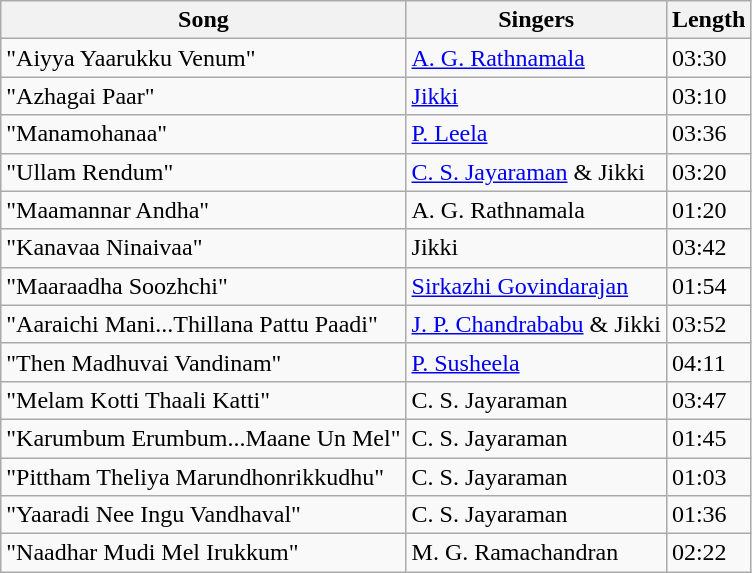<table class="wikitable">
<tr>
<th>Song</th>
<th>Singers</th>
<th>Length</th>
</tr>
<tr>
<td>"Aiyya Yaarukku Venum"</td>
<td><a href='#'>A. G. Rathnamala</a></td>
<td>03:30</td>
</tr>
<tr>
<td>"Azhagai Paar"</td>
<td><a href='#'>Jikki</a></td>
<td>03:10</td>
</tr>
<tr>
<td>"Manamohanaa"</td>
<td><a href='#'>P. Leela</a></td>
<td>03:36</td>
</tr>
<tr>
<td>"Ullam Rendum"</td>
<td><a href='#'>C. S. Jayaraman</a> & Jikki</td>
<td>03:20</td>
</tr>
<tr>
<td>"Maamannar Andha"</td>
<td>A. G. Rathnamala</td>
<td>01:20</td>
</tr>
<tr>
<td>"Kanavaa Ninaivaa"</td>
<td>Jikki</td>
<td>03:42</td>
</tr>
<tr>
<td>"Maaraadha Soozhchi"</td>
<td><a href='#'>Sirkazhi Govindarajan</a></td>
<td>01:54</td>
</tr>
<tr>
<td>"Aaraichi Mani...Thillana Pattu Paadi"</td>
<td><a href='#'>J. P. Chandrababu</a> & Jikki</td>
<td>03:52</td>
</tr>
<tr>
<td>"Then Madhuvai Vandinam"</td>
<td><a href='#'>P. Susheela</a></td>
<td>04:11</td>
</tr>
<tr>
<td>"Melam Kotti Thaali Katti"</td>
<td>C. S. Jayaraman</td>
<td>03:47</td>
</tr>
<tr>
<td>"Karumbum Erumbum...Maane Un Mel"</td>
<td>C. S. Jayaraman</td>
<td>01:45</td>
</tr>
<tr>
<td>"Pittham Theliya Marundhonrikkudhu"</td>
<td>C. S. Jayaraman</td>
<td>01:03</td>
</tr>
<tr>
<td>"Yaaradi Nee Ingu Vandhaval"</td>
<td>C. S. Jayaraman</td>
<td>01:36</td>
</tr>
<tr>
<td>"Naadhar Mudi Mel Irukkum"</td>
<td>M. G. Ramachandran</td>
<td>02:22</td>
</tr>
</table>
